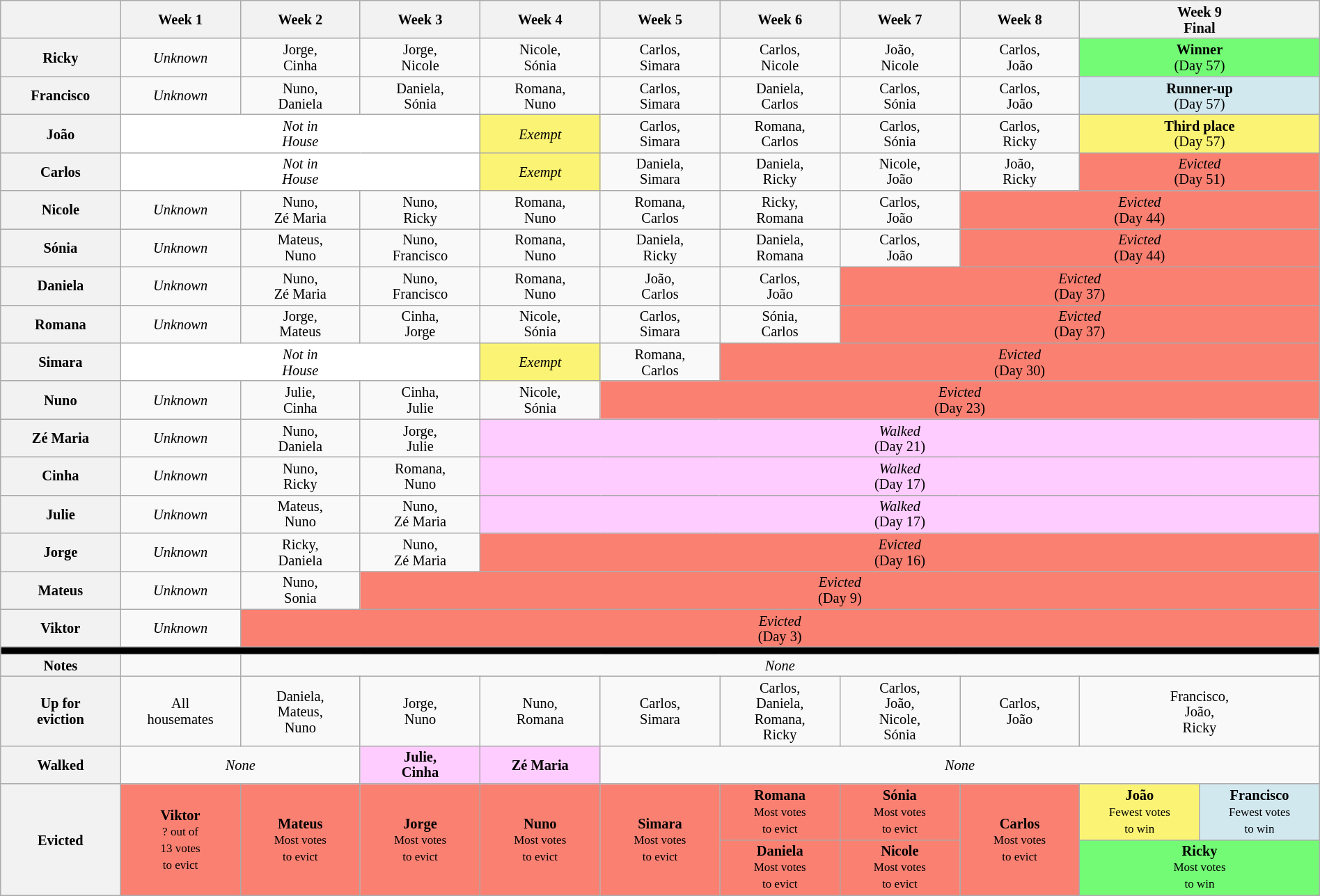<table class="wikitable nowrap" style="width:100%; text-align:center; font-size:85%; line-height:15px">
<tr>
<th style="width:07%"></th>
<th style="width:07%">Week 1</th>
<th style="width:07%">Week 2</th>
<th style="width:07%">Week 3</th>
<th style="width:07%">Week 4</th>
<th style="width:07%">Week 5</th>
<th style="width:07%">Week 6</th>
<th style="width:07%">Week 7</th>
<th style="width:07%">Week 8</th>
<th style="width:14%" colspan="2">Week 9<br>Final</th>
</tr>
<tr>
<th>Ricky</th>
<td><em>Unknown</em></td>
<td>Jorge,<br>Cinha</td>
<td>Jorge,<br>Nicole</td>
<td>Nicole,<br>Sónia</td>
<td>Carlos,<br>Simara</td>
<td>Carlos,<br>Nicole</td>
<td>João,<br>Nicole</td>
<td>Carlos,<br>João</td>
<td style="background:#73FB76" colspan="2"><strong>Winner</strong><br>(Day 57)</td>
</tr>
<tr>
<th>Francisco</th>
<td><em>Unknown</em></td>
<td>Nuno,<br>Daniela</td>
<td>Daniela,<br>Sónia</td>
<td>Romana,<br>Nuno</td>
<td>Carlos,<br>Simara</td>
<td>Daniela,<br>Carlos</td>
<td>Carlos,<br>Sónia</td>
<td>Carlos,<br>João</td>
<td style="background:#D1E8EF" colspan="2"><strong>Runner-up</strong><br>(Day 57)</td>
</tr>
<tr>
<th>João</th>
<td colspan="3" style="background: white"><em>Not in<br>House</em></td>
<td style="background:#FBF373"><em>Exempt</em></td>
<td>Carlos,<br>Simara</td>
<td>Romana,<br>Carlos</td>
<td>Carlos,<br>Sónia</td>
<td>Carlos,<br>Ricky</td>
<td style="background:#FBF373" colspan="2"><strong>Third place</strong><br>(Day 57)</td>
</tr>
<tr>
<th>Carlos</th>
<td colspan="3" style="background: white"><em>Not in<br>House</em></td>
<td style="background:#FBF373"><em>Exempt</em></td>
<td>Daniela,<br>Simara</td>
<td>Daniela,<br>Ricky</td>
<td>Nicole,<br>João</td>
<td>João,<br>Ricky</td>
<td style="background:#FA8072" colspan="2"><em>Evicted</em><br>(Day 51)</td>
</tr>
<tr>
<th>Nicole</th>
<td><em>Unknown</em></td>
<td>Nuno,<br>Zé Maria</td>
<td>Nuno,<br>Ricky</td>
<td>Romana,<br>Nuno</td>
<td>Romana,<br>Carlos</td>
<td>Ricky,<br>Romana</td>
<td>Carlos,<br>João</td>
<td style="background:#FA8072" colspan="3"><em>Evicted</em><br>(Day 44)</td>
</tr>
<tr>
<th>Sónia</th>
<td><em>Unknown</em></td>
<td>Mateus,<br>Nuno</td>
<td>Nuno,<br>Francisco</td>
<td>Romana,<br>Nuno</td>
<td>Daniela,<br>Ricky</td>
<td>Daniela,<br>Romana</td>
<td>Carlos,<br>João</td>
<td style="background:#FA8072" colspan="3"><em>Evicted</em><br>(Day 44)</td>
</tr>
<tr>
<th>Daniela</th>
<td><em>Unknown</em></td>
<td>Nuno,<br>Zé Maria</td>
<td>Nuno,<br>Francisco</td>
<td>Romana,<br>Nuno</td>
<td>João,<br>Carlos</td>
<td>Carlos,<br>João</td>
<td style="background:#FA8072" colspan="4"><em>Evicted</em><br>(Day 37)</td>
</tr>
<tr>
<th>Romana</th>
<td><em>Unknown</em></td>
<td>Jorge,<br>Mateus</td>
<td>Cinha,<br>Jorge</td>
<td>Nicole,<br>Sónia</td>
<td>Carlos,<br>Simara</td>
<td>Sónia,<br>Carlos</td>
<td style="background:#FA8072" colspan="4"><em>Evicted</em><br>(Day 37)</td>
</tr>
<tr>
<th>Simara</th>
<td colspan="3" style="background: white"><em>Not in<br>House</em></td>
<td style="background:#FBF373"><em>Exempt</em></td>
<td>Romana,<br>Carlos</td>
<td style="background:#FA8072" colspan="5"><em>Evicted</em><br>(Day 30)</td>
</tr>
<tr>
<th>Nuno</th>
<td><em>Unknown</em></td>
<td>Julie,<br>Cinha</td>
<td>Cinha,<br>Julie</td>
<td>Nicole,<br>Sónia</td>
<td style="background:#FA8072" colspan="6"><em>Evicted</em><br>(Day 23)</td>
</tr>
<tr>
<th>Zé Maria</th>
<td><em>Unknown</em></td>
<td>Nuno,<br>Daniela</td>
<td>Jorge,<br>Julie</td>
<td style="background:#FFCCFF" colspan="7"><em>Walked</em><br>(Day 21)</td>
</tr>
<tr>
<th>Cinha</th>
<td><em>Unknown</em></td>
<td>Nuno,<br>Ricky</td>
<td>Romana,<br>Nuno</td>
<td style="background:#FFCCFF" colspan="7"><em>Walked</em><br>(Day 17)</td>
</tr>
<tr>
<th>Julie</th>
<td><em>Unknown</em></td>
<td>Mateus,<br>Nuno</td>
<td>Nuno,<br>Zé Maria</td>
<td style="background:#FFCCFF" colspan="7"><em>Walked</em><br>(Day 17)</td>
</tr>
<tr>
<th>Jorge</th>
<td><em>Unknown</em></td>
<td>Ricky,<br>Daniela</td>
<td>Nuno,<br>Zé Maria</td>
<td style="background:#FA8072" colspan="7"><em>Evicted</em><br>(Day 16)</td>
</tr>
<tr>
<th>Mateus</th>
<td><em>Unknown</em></td>
<td>Nuno,<br>Sonia</td>
<td style="background:#FA8072" colspan="8"><em>Evicted</em><br>(Day 9)</td>
</tr>
<tr>
<th>Viktor</th>
<td><em>Unknown</em></td>
<td style="background:#FA8072" colspan="9"><em>Evicted</em><br>(Day 3)</td>
</tr>
<tr>
<td colspan="20" style="background: black"></td>
</tr>
<tr>
<th>Notes</th>
<td></td>
<td colspan="9"><em>None</em></td>
</tr>
<tr>
<th>Up for<br>eviction</th>
<td>All<br>housemates</td>
<td>Daniela,<br>Mateus,<br>Nuno</td>
<td>Jorge,<br>Nuno</td>
<td>Nuno,<br>Romana</td>
<td>Carlos,<br>Simara</td>
<td>Carlos,<br>Daniela,<br>Romana,<br>Ricky</td>
<td>Carlos,<br>João,<br>Nicole,<br>Sónia</td>
<td>Carlos,<br>João</td>
<td colspan="2">Francisco,<br>João,<br>Ricky</td>
</tr>
<tr>
<th>Walked</th>
<td colspan="2"><em>None</em></td>
<td style="background:#FFCCFF"><strong>Julie,<br>Cinha</strong></td>
<td style="background:#FFCCFF"><strong>Zé Maria</strong></td>
<td colspan="6"><em>None</em></td>
</tr>
<tr>
<th rowspan="2">Evicted</th>
<td style="background:#fa8072" rowspan="2"><strong>Viktor</strong><br><small>? out of<br>13 votes<br>to evict</small></td>
<td style="background:#fa8072" rowspan="2"><strong>Mateus</strong><br><small>Most votes<br>to evict</small></td>
<td style="background:#fa8072" rowspan="2"><strong>Jorge</strong><br><small>Most votes<br>to evict</small></td>
<td style="background:#fa8072" rowspan="2"><strong>Nuno</strong><br><small>Most votes<br>to evict</small></td>
<td style="background:#fa8072" rowspan="2"><strong>Simara</strong><br><small>Most votes<br>to evict</small></td>
<td style="background:#fa8072"><strong>Romana</strong><br><small>Most votes<br>to evict</small></td>
<td style="background:#fa8072"><strong>Sónia</strong><br><small>Most votes<br>to evict</small></td>
<td style="background:#fa8072" rowspan="2"><strong>Carlos</strong><br><small>Most votes<br>to evict</small></td>
<td style="background:#FBF373; width:07%"><strong>João</strong><br><small>Fewest votes<br>to win</small></td>
<td style="background:#D1E8EF; width:07%"><strong>Francisco</strong><br><small>Fewest votes<br>to win</small></td>
</tr>
<tr>
<td style="background:#fa8072"><strong>Daniela</strong><br><small>Most votes<br>to evict</small></td>
<td style="background:#fa8072"><strong>Nicole</strong><br><small>Most votes<br>to evict</small></td>
<td style="background:#73FB76" colspan="2"><strong>Ricky</strong><br><small>Most votes<br>to win</small></td>
</tr>
</table>
